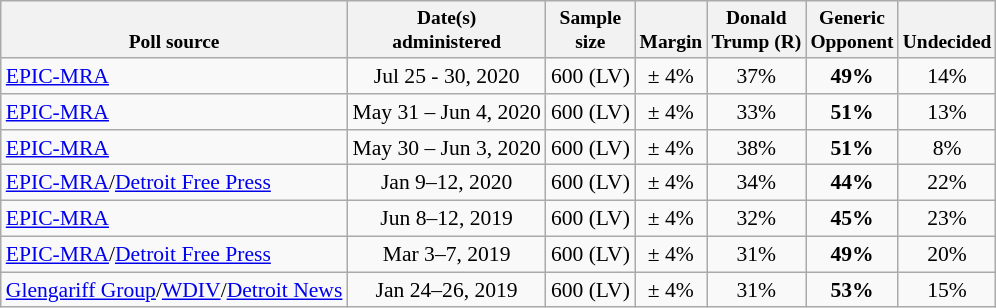<table class="wikitable" style="font-size:90%;text-align:center;">
<tr valign=bottom style="font-size:90%;">
<th>Poll source</th>
<th>Date(s)<br>administered</th>
<th>Sample<br>size</th>
<th>Margin<br></th>
<th>Donald<br>Trump (R)</th>
<th>Generic<br>Opponent</th>
<th>Undecided</th>
</tr>
<tr>
<td style="text-align:left;"><a href='#'>EPIC-MRA</a></td>
<td>Jul 25 - 30, 2020</td>
<td>600 (LV)</td>
<td>± 4%</td>
<td>37%</td>
<td><strong>49%</strong></td>
<td>14%</td>
</tr>
<tr>
<td style="text-align:left;"><a href='#'>EPIC-MRA</a></td>
<td>May 31 – Jun 4, 2020</td>
<td>600 (LV)</td>
<td>± 4%</td>
<td>33%</td>
<td><strong>51%</strong></td>
<td>13%</td>
</tr>
<tr>
<td style="text-align:left;"><a href='#'>EPIC-MRA</a></td>
<td>May 30 – Jun 3, 2020</td>
<td>600 (LV)</td>
<td>± 4%</td>
<td>38%</td>
<td><strong>51%</strong></td>
<td>8%</td>
</tr>
<tr>
<td style="text-align:left;"><a href='#'>EPIC-MRA</a>/<a href='#'>Detroit Free Press</a></td>
<td>Jan 9–12, 2020</td>
<td>600 (LV)</td>
<td>± 4%</td>
<td>34%</td>
<td><strong>44%</strong></td>
<td>22%</td>
</tr>
<tr>
<td style="text-align:left;"><a href='#'>EPIC-MRA</a></td>
<td>Jun 8–12, 2019</td>
<td>600 (LV)</td>
<td>± 4%</td>
<td>32%</td>
<td><strong>45%</strong></td>
<td>23%</td>
</tr>
<tr>
<td style="text-align:left;"><a href='#'>EPIC-MRA</a>/<a href='#'>Detroit Free Press</a></td>
<td>Mar 3–7, 2019</td>
<td>600 (LV)</td>
<td>± 4%</td>
<td>31%</td>
<td><strong>49%</strong></td>
<td>20%</td>
</tr>
<tr>
<td style="text-align:left;"><a href='#'>Glengariff Group</a>/<a href='#'>WDIV</a>/<a href='#'>Detroit News</a></td>
<td>Jan 24–26, 2019</td>
<td>600 (LV)</td>
<td>± 4%</td>
<td>31%</td>
<td><strong>53%</strong></td>
<td>15%</td>
</tr>
</table>
